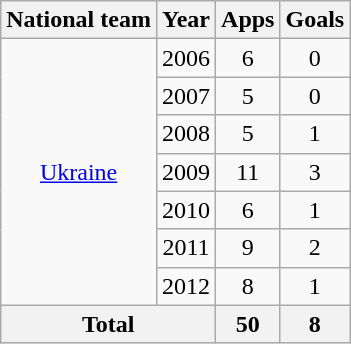<table class=wikitable style="text-align: center;">
<tr>
<th>National team</th>
<th>Year</th>
<th>Apps</th>
<th>Goals</th>
</tr>
<tr>
<td rowspan=7><a href='#'>Ukraine</a></td>
<td>2006</td>
<td>6</td>
<td>0</td>
</tr>
<tr>
<td>2007</td>
<td>5</td>
<td>0</td>
</tr>
<tr>
<td>2008</td>
<td>5</td>
<td>1</td>
</tr>
<tr>
<td>2009</td>
<td>11</td>
<td>3</td>
</tr>
<tr>
<td>2010</td>
<td>6</td>
<td>1</td>
</tr>
<tr>
<td>2011</td>
<td>9</td>
<td>2</td>
</tr>
<tr>
<td>2012</td>
<td>8</td>
<td>1</td>
</tr>
<tr>
<th colspan=2>Total</th>
<th>50</th>
<th>8</th>
</tr>
</table>
